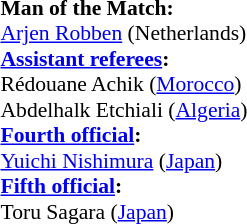<table width=50% style="font-size:90%">
<tr>
<td><br><strong>Man of the Match:</strong>
<br><a href='#'>Arjen Robben</a> (Netherlands)<br><strong><a href='#'>Assistant referees</a>:</strong>
<br>Rédouane Achik (<a href='#'>Morocco</a>)
<br>Abdelhalk Etchiali (<a href='#'>Algeria</a>)
<br><strong><a href='#'>Fourth official</a>:</strong>
<br><a href='#'>Yuichi Nishimura</a> (<a href='#'>Japan</a>)
<br><strong><a href='#'>Fifth official</a>:</strong>
<br>Toru Sagara (<a href='#'>Japan</a>)</td>
</tr>
</table>
